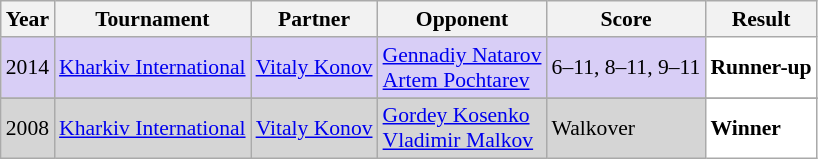<table class="sortable wikitable" style="font-size: 90%;">
<tr>
<th>Year</th>
<th>Tournament</th>
<th>Partner</th>
<th>Opponent</th>
<th>Score</th>
<th>Result</th>
</tr>
<tr style="background:#D8CEF6">
<td align="center">2014</td>
<td align="left"><a href='#'>Kharkiv International</a></td>
<td align="left"> <a href='#'>Vitaly Konov</a></td>
<td align="left"> <a href='#'>Gennadiy Natarov</a> <br>  <a href='#'>Artem Pochtarev</a></td>
<td align="left">6–11, 8–11, 9–11</td>
<td style="text-align:left; background:white"> <strong>Runner-up</strong></td>
</tr>
<tr>
</tr>
<tr style="background:#D5D5D5">
<td align="center">2008</td>
<td align="left"><a href='#'>Kharkiv International</a></td>
<td align="left"> <a href='#'>Vitaly Konov</a></td>
<td align="left"> <a href='#'>Gordey Kosenko</a> <br>  <a href='#'>Vladimir Malkov</a></td>
<td align="left">Walkover</td>
<td style="text-align:left; background:white"> <strong>Winner</strong></td>
</tr>
</table>
